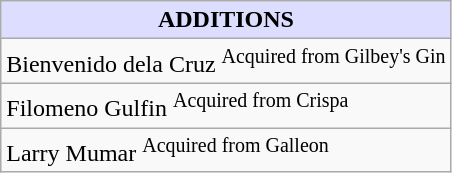<table class="wikitable" border="1">
<tr>
<th style="background:#DDDDFF;"><strong>ADDITIONS</strong></th>
</tr>
<tr>
<td>Bienvenido dela Cruz <sup>Acquired from Gilbey's Gin</sup></td>
</tr>
<tr>
<td>Filomeno Gulfin <sup>Acquired from Crispa</sup></td>
</tr>
<tr>
<td>Larry Mumar <sup>Acquired from Galleon</sup></td>
</tr>
</table>
